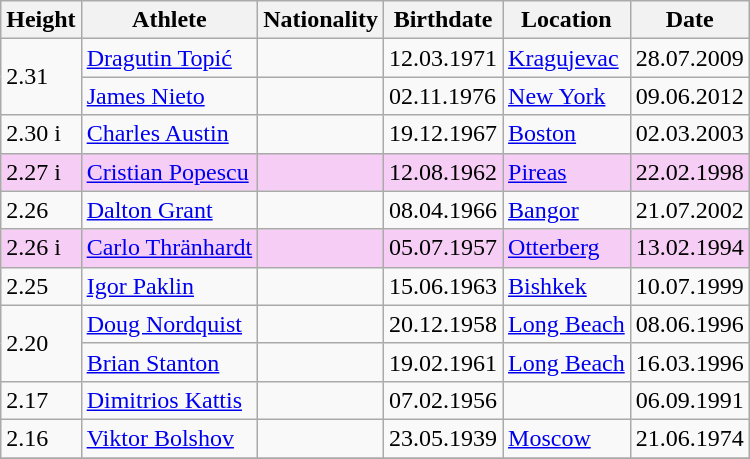<table class="wikitable">
<tr>
<th>Height</th>
<th>Athlete</th>
<th>Nationality</th>
<th>Birthdate</th>
<th>Location</th>
<th>Date</th>
</tr>
<tr>
<td rowspan=2>2.31</td>
<td><a href='#'>Dragutin Topić</a></td>
<td></td>
<td>12.03.1971</td>
<td><a href='#'>Kragujevac</a></td>
<td>28.07.2009</td>
</tr>
<tr>
<td><a href='#'>James Nieto</a></td>
<td></td>
<td>02.11.1976</td>
<td><a href='#'>New York</a></td>
<td>09.06.2012</td>
</tr>
<tr>
<td>2.30 i</td>
<td><a href='#'>Charles Austin</a></td>
<td></td>
<td>19.12.1967</td>
<td><a href='#'>Boston</a></td>
<td>02.03.2003</td>
</tr>
<tr bgcolor=#f6CEF5>
<td>2.27 i</td>
<td><a href='#'>Cristian Popescu</a></td>
<td></td>
<td>12.08.1962</td>
<td><a href='#'>Pireas</a></td>
<td>22.02.1998</td>
</tr>
<tr>
<td>2.26</td>
<td><a href='#'>Dalton Grant</a></td>
<td></td>
<td>08.04.1966</td>
<td><a href='#'>Bangor</a></td>
<td>21.07.2002</td>
</tr>
<tr bgcolor=#f6CEF5>
<td>2.26 i</td>
<td><a href='#'>Carlo Thränhardt</a></td>
<td></td>
<td>05.07.1957</td>
<td><a href='#'>Otterberg</a></td>
<td>13.02.1994</td>
</tr>
<tr>
<td>2.25</td>
<td><a href='#'>Igor Paklin</a></td>
<td></td>
<td>15.06.1963</td>
<td><a href='#'>Bishkek</a></td>
<td>10.07.1999</td>
</tr>
<tr>
<td rowspan=2>2.20</td>
<td><a href='#'>Doug Nordquist</a></td>
<td></td>
<td>20.12.1958</td>
<td><a href='#'>Long Beach</a></td>
<td>08.06.1996</td>
</tr>
<tr>
<td><a href='#'>Brian Stanton</a></td>
<td></td>
<td>19.02.1961</td>
<td><a href='#'>Long Beach</a></td>
<td>16.03.1996</td>
</tr>
<tr>
<td>2.17</td>
<td><a href='#'>Dimitrios Kattis</a></td>
<td></td>
<td>07.02.1956</td>
<td></td>
<td>06.09.1991</td>
</tr>
<tr>
<td>2.16</td>
<td><a href='#'>Viktor Bolshov</a></td>
<td></td>
<td>23.05.1939</td>
<td><a href='#'>Moscow</a></td>
<td>21.06.1974</td>
</tr>
<tr>
</tr>
</table>
